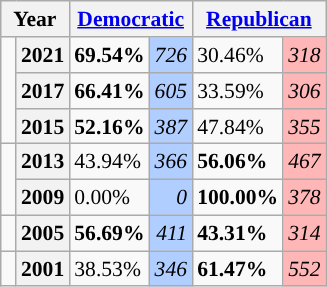<table class="wikitable" style="float:right; width:400; font-size:90%; margin-left:1em;">
<tr>
<th colspan="2" scope="col">Year</th>
<th colspan="2" scope="col"><a href='#'>Democratic</a></th>
<th colspan="2" scope="col"><a href='#'>Republican</a></th>
</tr>
<tr>
<td rowspan="3" style="width: 0.25em; background-color: "></td>
<th>2021</th>
<td><strong>69.54%</strong></td>
<td style="text-align:right; background:#b0ceff;"><em>726</em></td>
<td>30.46%</td>
<td style="text-align:right; background:#ffb6b6;"><em>318</em></td>
</tr>
<tr>
<th>2017</th>
<td><strong>66.41%</strong></td>
<td style="text-align:right; background:#b0ceff;"><em>605</em></td>
<td>33.59%</td>
<td style="text-align:right; background:#ffb6b6;"><em>306</em></td>
</tr>
<tr>
<th>2015</th>
<td><strong>52.16%</strong></td>
<td style="text-align:right; background:#b0ceff;"><em>387</em></td>
<td>47.84%</td>
<td style="text-align:right; background:#ffb6b6;"><em>355</em></td>
</tr>
<tr>
<td rowspan="2" style="width: 0.25em; background-color: "></td>
<th>2013</th>
<td>43.94%</td>
<td style="text-align:right; background:#b0ceff;"><em>366</em></td>
<td><strong>56.06%</strong></td>
<td style="text-align:right; background:#ffb6b6;"><em>467</em></td>
</tr>
<tr>
<th>2009</th>
<td>0.00%</td>
<td style="text-align:right; background:#b0ceff;"><em>0</em></td>
<td><strong>100.00%</strong></td>
<td style="text-align:right; background:#ffb6b6;"><em>378</em></td>
</tr>
<tr>
<td rowspan="1" style="width: 0.25em; background-color: "></td>
<th>2005</th>
<td><strong>56.69%</strong></td>
<td style="text-align:right; background:#b0ceff;"><em>411</em></td>
<td><strong>43.31%</strong></td>
<td style="text-align:right; background:#ffb6b6;"><em>314</em></td>
</tr>
<tr>
<td rowspan="1" style="width: 0.25em; background-color: "></td>
<th>2001</th>
<td>38.53%</td>
<td style="text-align:right; background:#b0ceff;"><em>346</em></td>
<td><strong>61.47%</strong></td>
<td style="text-align:right; background:#ffb6b6;"><em>552</em></td>
</tr>
</table>
